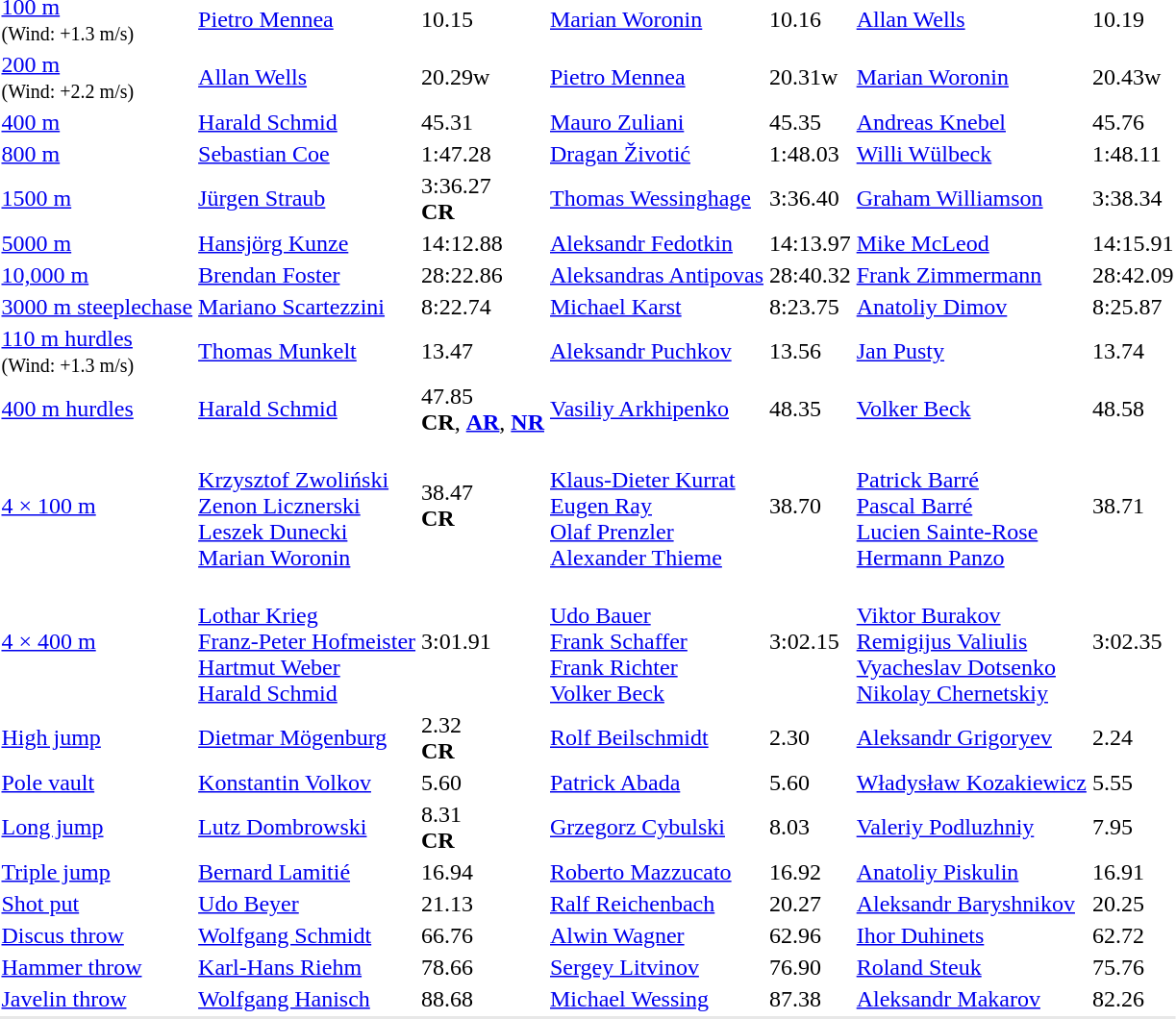<table>
<tr>
<td><a href='#'>100 m</a><br><small>(Wind: +1.3 m/s)</small></td>
<td><a href='#'>Pietro Mennea</a><br></td>
<td>10.15</td>
<td><a href='#'>Marian Woronin</a><br></td>
<td>10.16</td>
<td><a href='#'>Allan Wells</a><br></td>
<td>10.19</td>
</tr>
<tr>
<td><a href='#'>200 m</a><br><small>(Wind: +2.2 m/s)</small></td>
<td><a href='#'>Allan Wells</a><br></td>
<td>20.29w</td>
<td><a href='#'>Pietro Mennea</a><br></td>
<td>20.31w</td>
<td><a href='#'>Marian Woronin</a><br></td>
<td>20.43w</td>
</tr>
<tr>
<td><a href='#'>400 m</a></td>
<td><a href='#'>Harald Schmid</a><br></td>
<td>45.31</td>
<td><a href='#'>Mauro Zuliani</a><br></td>
<td>45.35</td>
<td><a href='#'>Andreas Knebel</a><br></td>
<td>45.76</td>
</tr>
<tr>
<td><a href='#'>800 m</a></td>
<td><a href='#'>Sebastian Coe</a><br></td>
<td>1:47.28</td>
<td><a href='#'>Dragan Životić</a><br></td>
<td>1:48.03</td>
<td><a href='#'>Willi Wülbeck</a><br></td>
<td>1:48.11</td>
</tr>
<tr>
<td><a href='#'>1500 m</a></td>
<td><a href='#'>Jürgen Straub</a><br></td>
<td>3:36.27<br><strong>CR</strong></td>
<td><a href='#'>Thomas Wessinghage</a><br></td>
<td>3:36.40</td>
<td><a href='#'>Graham Williamson</a><br></td>
<td>3:38.34</td>
</tr>
<tr>
<td><a href='#'>5000 m</a></td>
<td><a href='#'>Hansjörg Kunze</a><br></td>
<td>14:12.88</td>
<td><a href='#'>Aleksandr Fedotkin</a><br></td>
<td>14:13.97</td>
<td><a href='#'>Mike McLeod</a><br></td>
<td>14:15.91</td>
</tr>
<tr>
<td><a href='#'>10,000 m</a></td>
<td><a href='#'>Brendan Foster</a><br></td>
<td>28:22.86</td>
<td><a href='#'>Aleksandras Antipovas</a><br></td>
<td>28:40.32</td>
<td><a href='#'>Frank Zimmermann</a><br></td>
<td>28:42.09</td>
</tr>
<tr>
<td><a href='#'>3000 m steeplechase</a></td>
<td><a href='#'>Mariano Scartezzini</a><br></td>
<td>8:22.74</td>
<td><a href='#'>Michael Karst</a><br></td>
<td>8:23.75</td>
<td><a href='#'>Anatoliy Dimov</a><br></td>
<td>8:25.87</td>
</tr>
<tr>
<td><a href='#'>110 m hurdles</a><br><small>(Wind: +1.3 m/s)</small></td>
<td><a href='#'>Thomas Munkelt</a><br></td>
<td>13.47</td>
<td><a href='#'>Aleksandr Puchkov</a><br></td>
<td>13.56</td>
<td><a href='#'>Jan Pusty</a><br></td>
<td>13.74</td>
</tr>
<tr>
<td><a href='#'>400 m hurdles</a></td>
<td><a href='#'>Harald Schmid</a><br></td>
<td>47.85<br><strong>CR</strong>, <strong><a href='#'>AR</a></strong>, <strong><a href='#'>NR</a></strong></td>
<td><a href='#'>Vasiliy Arkhipenko</a><br></td>
<td>48.35</td>
<td><a href='#'>Volker Beck</a><br></td>
<td>48.58</td>
</tr>
<tr>
<td><a href='#'>4 × 100 m</a></td>
<td><br><a href='#'>Krzysztof Zwoliński</a><br><a href='#'>Zenon Licznerski</a><br><a href='#'>Leszek Dunecki</a><br><a href='#'>Marian Woronin</a></td>
<td>38.47<br><strong>CR</strong></td>
<td><br><a href='#'>Klaus-Dieter Kurrat</a><br><a href='#'>Eugen Ray</a><br><a href='#'>Olaf Prenzler</a><br><a href='#'>Alexander Thieme</a></td>
<td>38.70</td>
<td><br><a href='#'>Patrick Barré</a><br><a href='#'>Pascal Barré</a><br><a href='#'>Lucien Sainte-Rose</a><br><a href='#'>Hermann Panzo</a></td>
<td>38.71</td>
</tr>
<tr>
<td><a href='#'>4 × 400 m</a></td>
<td><br><a href='#'>Lothar Krieg</a><br><a href='#'>Franz-Peter Hofmeister</a><br><a href='#'>Hartmut Weber</a><br><a href='#'>Harald Schmid</a></td>
<td>3:01.91</td>
<td><br><a href='#'>Udo Bauer</a><br><a href='#'>Frank Schaffer</a><br><a href='#'>Frank Richter</a><br><a href='#'>Volker Beck</a></td>
<td>3:02.15</td>
<td><br><a href='#'>Viktor Burakov</a><br><a href='#'>Remigijus Valiulis</a><br><a href='#'>Vyacheslav Dotsenko</a><br><a href='#'>Nikolay Chernetskiy</a></td>
<td>3:02.35</td>
</tr>
<tr>
<td><a href='#'>High jump</a></td>
<td><a href='#'>Dietmar Mögenburg</a><br></td>
<td>2.32<br><strong>CR</strong></td>
<td><a href='#'>Rolf Beilschmidt</a><br></td>
<td>2.30</td>
<td><a href='#'>Aleksandr Grigoryev</a><br></td>
<td>2.24</td>
</tr>
<tr>
<td><a href='#'>Pole vault</a></td>
<td><a href='#'>Konstantin Volkov</a><br></td>
<td>5.60</td>
<td><a href='#'>Patrick Abada</a><br></td>
<td>5.60</td>
<td><a href='#'>Władysław Kozakiewicz</a><br></td>
<td>5.55</td>
</tr>
<tr>
<td><a href='#'>Long jump</a></td>
<td><a href='#'>Lutz Dombrowski</a><br></td>
<td>8.31<br><strong>CR</strong></td>
<td><a href='#'>Grzegorz Cybulski</a><br></td>
<td>8.03</td>
<td><a href='#'>Valeriy Podluzhniy</a><br></td>
<td>7.95</td>
</tr>
<tr>
<td><a href='#'>Triple jump</a></td>
<td><a href='#'>Bernard Lamitié</a><br></td>
<td>16.94</td>
<td><a href='#'>Roberto Mazzucato</a><br></td>
<td>16.92</td>
<td><a href='#'>Anatoliy Piskulin</a><br></td>
<td>16.91</td>
</tr>
<tr>
<td><a href='#'>Shot put</a></td>
<td><a href='#'>Udo Beyer</a><br></td>
<td>21.13</td>
<td><a href='#'>Ralf Reichenbach</a><br></td>
<td>20.27</td>
<td><a href='#'>Aleksandr Baryshnikov</a><br></td>
<td>20.25</td>
</tr>
<tr>
<td><a href='#'>Discus throw</a></td>
<td><a href='#'>Wolfgang Schmidt</a><br></td>
<td>66.76</td>
<td><a href='#'>Alwin Wagner</a><br></td>
<td>62.96</td>
<td><a href='#'>Ihor Duhinets</a><br></td>
<td>62.72</td>
</tr>
<tr>
<td><a href='#'>Hammer throw</a></td>
<td><a href='#'>Karl-Hans Riehm</a><br></td>
<td>78.66</td>
<td><a href='#'>Sergey Litvinov</a><br></td>
<td>76.90</td>
<td><a href='#'>Roland Steuk</a><br></td>
<td>75.76</td>
</tr>
<tr>
<td><a href='#'>Javelin throw</a></td>
<td><a href='#'>Wolfgang Hanisch</a><br></td>
<td>88.68</td>
<td><a href='#'>Michael Wessing</a><br></td>
<td>87.38</td>
<td><a href='#'>Aleksandr Makarov</a><br></td>
<td>82.26</td>
</tr>
<tr style="background:#e8e8e8;">
<td colspan=7></td>
</tr>
</table>
